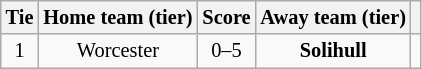<table class="wikitable" style="text-align:center; font-size:85%">
<tr>
<th>Tie</th>
<th>Home team (tier)</th>
<th>Score</th>
<th>Away team (tier)</th>
<th></th>
</tr>
<tr>
<td align="center">1</td>
<td>Worcester</td>
<td align="center">0–5</td>
<td><strong>Solihull</strong></td>
<td></td>
</tr>
</table>
